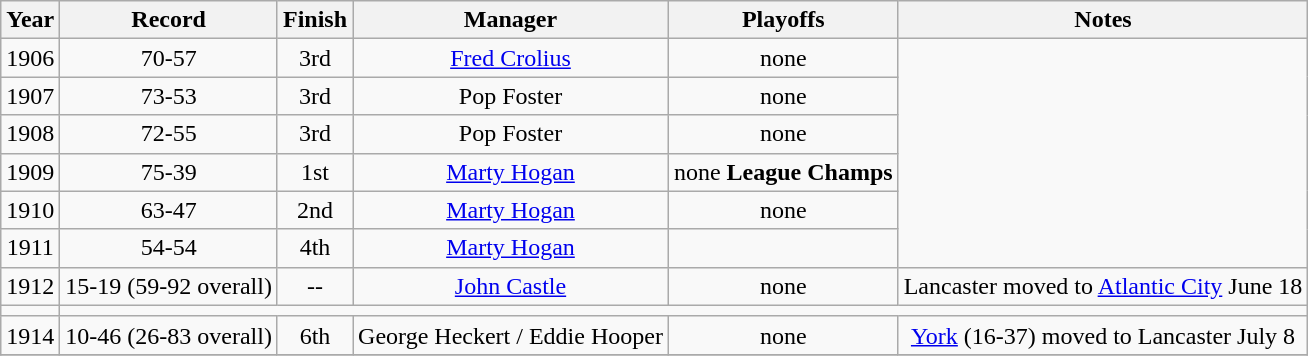<table class="wikitable" style="text-align:center">
<tr>
<th>Year</th>
<th>Record</th>
<th>Finish</th>
<th>Manager</th>
<th>Playoffs</th>
<th>Notes</th>
</tr>
<tr>
<td>1906</td>
<td>70-57</td>
<td>3rd</td>
<td><a href='#'>Fred Crolius</a></td>
<td>none</td>
</tr>
<tr>
<td>1907</td>
<td>73-53</td>
<td>3rd</td>
<td>Pop Foster</td>
<td>none</td>
</tr>
<tr>
<td>1908</td>
<td>72-55</td>
<td>3rd</td>
<td>Pop Foster</td>
<td>none</td>
</tr>
<tr>
<td>1909</td>
<td>75-39</td>
<td>1st</td>
<td><a href='#'>Marty Hogan</a></td>
<td>none    <strong>League Champs</strong></td>
</tr>
<tr>
<td>1910</td>
<td>63-47</td>
<td>2nd</td>
<td><a href='#'>Marty Hogan</a></td>
<td>none</td>
</tr>
<tr>
<td>1911</td>
<td>54-54</td>
<td>4th</td>
<td><a href='#'>Marty Hogan</a></td>
<td></td>
</tr>
<tr>
<td>1912</td>
<td>15-19 (59-92 overall)</td>
<td>--</td>
<td><a href='#'>John Castle</a></td>
<td>none</td>
<td>Lancaster moved to <a href='#'>Atlantic City</a> June 18</td>
</tr>
<tr>
<td></td>
</tr>
<tr>
<td>1914</td>
<td>10-46 (26-83 overall)</td>
<td>6th</td>
<td>George Heckert / Eddie Hooper</td>
<td>none</td>
<td><a href='#'>York</a> (16-37) moved to Lancaster July 8</td>
</tr>
<tr>
</tr>
</table>
